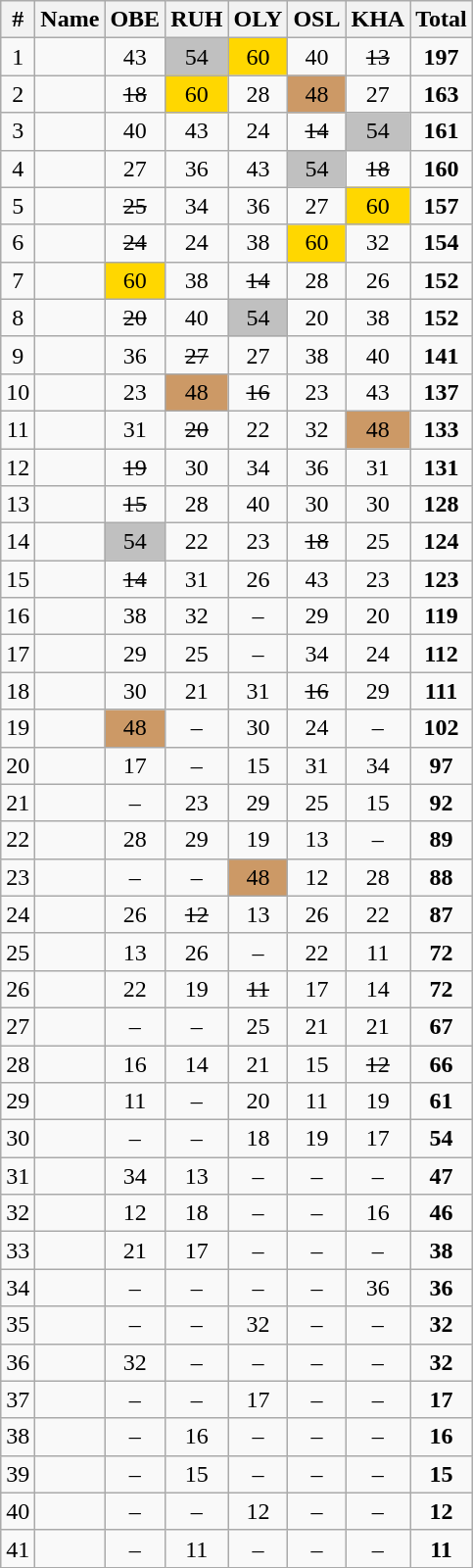<table class="wikitable sortable" style="text-align:center;">
<tr>
<th>#</th>
<th>Name</th>
<th>OBE</th>
<th>RUH</th>
<th>OLY</th>
<th>OSL</th>
<th>KHA</th>
<th>Total</th>
</tr>
<tr>
<td>1</td>
<td align="left"></td>
<td>43</td>
<td bgcolor="silver">54</td>
<td bgcolor="gold">60</td>
<td>40</td>
<td><s>13</s></td>
<td><strong>197</strong></td>
</tr>
<tr>
<td>2</td>
<td align="left"></td>
<td><s>18</s></td>
<td bgcolor="gold">60</td>
<td>28</td>
<td bgcolor=CC9966>48</td>
<td>27</td>
<td><strong>163</strong></td>
</tr>
<tr>
<td>3</td>
<td align="left"></td>
<td>40</td>
<td>43</td>
<td>24</td>
<td><s>14</s></td>
<td bgcolor="silver">54</td>
<td><strong>161</strong></td>
</tr>
<tr>
<td>4</td>
<td align="left"></td>
<td>27</td>
<td>36</td>
<td>43</td>
<td bgcolor="silver">54</td>
<td><s>18</s></td>
<td><strong>160</strong></td>
</tr>
<tr>
<td>5</td>
<td align="left"></td>
<td><s>25</s></td>
<td>34</td>
<td>36</td>
<td>27</td>
<td bgcolor="gold">60</td>
<td><strong>157</strong></td>
</tr>
<tr>
<td>6</td>
<td align="left"></td>
<td><s>24</s></td>
<td>24</td>
<td>38</td>
<td bgcolor="gold">60</td>
<td>32</td>
<td><strong>154</strong></td>
</tr>
<tr>
<td>7</td>
<td align="left"></td>
<td bgcolor="gold">60</td>
<td>38</td>
<td><s>14</s></td>
<td>28</td>
<td>26</td>
<td><strong>152</strong></td>
</tr>
<tr>
<td>8</td>
<td align="left"></td>
<td><s>20</s></td>
<td>40</td>
<td bgcolor="silver">54</td>
<td>20</td>
<td>38</td>
<td><strong>152</strong></td>
</tr>
<tr>
<td>9</td>
<td align="left"></td>
<td>36</td>
<td><s>27</s></td>
<td>27</td>
<td>38</td>
<td>40</td>
<td><strong>141</strong></td>
</tr>
<tr>
<td>10</td>
<td align="left"></td>
<td>23</td>
<td bgcolor=CC9966>48</td>
<td><s>16</s></td>
<td>23</td>
<td>43</td>
<td><strong>137</strong></td>
</tr>
<tr>
<td>11</td>
<td align="left"></td>
<td>31</td>
<td><s>20</s></td>
<td>22</td>
<td>32</td>
<td bgcolor=CC9966>48</td>
<td><strong>133</strong></td>
</tr>
<tr>
<td>12</td>
<td align="left"></td>
<td><s>19</s></td>
<td>30</td>
<td>34</td>
<td>36</td>
<td>31</td>
<td><strong>131</strong></td>
</tr>
<tr>
<td>13</td>
<td align="left"></td>
<td><s>15</s></td>
<td>28</td>
<td>40</td>
<td>30</td>
<td>30</td>
<td><strong>128</strong></td>
</tr>
<tr>
<td>14</td>
<td align="left"></td>
<td bgcolor="silver">54</td>
<td>22</td>
<td>23</td>
<td><s>18</s></td>
<td>25</td>
<td><strong>124</strong></td>
</tr>
<tr>
<td>15</td>
<td align="left"></td>
<td><s>14</s></td>
<td>31</td>
<td>26</td>
<td>43</td>
<td>23</td>
<td><strong>123</strong></td>
</tr>
<tr>
<td>16</td>
<td align="left"></td>
<td>38</td>
<td>32</td>
<td>–</td>
<td>29</td>
<td>20</td>
<td><strong>119</strong></td>
</tr>
<tr>
<td>17</td>
<td align="left"></td>
<td>29</td>
<td>25</td>
<td>–</td>
<td>34</td>
<td>24</td>
<td><strong>112</strong></td>
</tr>
<tr>
<td>18</td>
<td align="left"></td>
<td>30</td>
<td>21</td>
<td>31</td>
<td><s>16</s></td>
<td>29</td>
<td><strong>111</strong></td>
</tr>
<tr>
<td>19</td>
<td align="left"></td>
<td bgcolor=CC9966>48</td>
<td>–</td>
<td>30</td>
<td>24</td>
<td>–</td>
<td><strong>102</strong></td>
</tr>
<tr>
<td>20</td>
<td align="left"></td>
<td>17</td>
<td>–</td>
<td>15</td>
<td>31</td>
<td>34</td>
<td><strong>97</strong></td>
</tr>
<tr>
<td>21</td>
<td align="left"></td>
<td>–</td>
<td>23</td>
<td>29</td>
<td>25</td>
<td>15</td>
<td><strong>92</strong></td>
</tr>
<tr>
<td>22</td>
<td align="left"></td>
<td>28</td>
<td>29</td>
<td>19</td>
<td>13</td>
<td>–</td>
<td><strong>89</strong></td>
</tr>
<tr>
<td>23</td>
<td align="left"></td>
<td>–</td>
<td>–</td>
<td bgcolor=CC9966>48</td>
<td>12</td>
<td>28</td>
<td><strong>88</strong></td>
</tr>
<tr>
<td>24</td>
<td align="left"></td>
<td>26</td>
<td><s>12</s></td>
<td>13</td>
<td>26</td>
<td>22</td>
<td><strong>87</strong></td>
</tr>
<tr>
<td>25</td>
<td align="left"></td>
<td>13</td>
<td>26</td>
<td>–</td>
<td>22</td>
<td>11</td>
<td><strong>72</strong></td>
</tr>
<tr>
<td>26</td>
<td align="left"></td>
<td>22</td>
<td>19</td>
<td><s>11</s></td>
<td>17</td>
<td>14</td>
<td><strong>72</strong></td>
</tr>
<tr>
<td>27</td>
<td align="left"></td>
<td>–</td>
<td>–</td>
<td>25</td>
<td>21</td>
<td>21</td>
<td><strong>67</strong></td>
</tr>
<tr>
<td>28</td>
<td align="left"></td>
<td>16</td>
<td>14</td>
<td>21</td>
<td>15</td>
<td><s>12</s></td>
<td><strong>66</strong></td>
</tr>
<tr>
<td>29</td>
<td align="left"></td>
<td>11</td>
<td>–</td>
<td>20</td>
<td>11</td>
<td>19</td>
<td><strong>61</strong></td>
</tr>
<tr>
<td>30</td>
<td align="left"></td>
<td>–</td>
<td>–</td>
<td>18</td>
<td>19</td>
<td>17</td>
<td><strong>54</strong></td>
</tr>
<tr>
<td>31</td>
<td align="left"></td>
<td>34</td>
<td>13</td>
<td>–</td>
<td>–</td>
<td>–</td>
<td><strong>47</strong></td>
</tr>
<tr>
<td>32</td>
<td align="left"></td>
<td>12</td>
<td>18</td>
<td>–</td>
<td>–</td>
<td>16</td>
<td><strong>46</strong></td>
</tr>
<tr>
<td>33</td>
<td align="left"></td>
<td>21</td>
<td>17</td>
<td>–</td>
<td>–</td>
<td>–</td>
<td><strong>38</strong></td>
</tr>
<tr>
<td>34</td>
<td align="left"></td>
<td>–</td>
<td>–</td>
<td>–</td>
<td>–</td>
<td>36</td>
<td><strong>36</strong></td>
</tr>
<tr>
<td>35</td>
<td align="left"></td>
<td>–</td>
<td>–</td>
<td>32</td>
<td>–</td>
<td>–</td>
<td><strong>32</strong></td>
</tr>
<tr>
<td>36</td>
<td align="left"></td>
<td>32</td>
<td>–</td>
<td>–</td>
<td>–</td>
<td>–</td>
<td><strong>32</strong></td>
</tr>
<tr>
<td>37</td>
<td align="left"></td>
<td>–</td>
<td>–</td>
<td>17</td>
<td>–</td>
<td>–</td>
<td><strong>17</strong></td>
</tr>
<tr>
<td>38</td>
<td align="left"></td>
<td>–</td>
<td>16</td>
<td>–</td>
<td>–</td>
<td>–</td>
<td><strong>16</strong></td>
</tr>
<tr>
<td>39</td>
<td align="left"></td>
<td>–</td>
<td>15</td>
<td>–</td>
<td>–</td>
<td>–</td>
<td><strong>15</strong></td>
</tr>
<tr>
<td>40</td>
<td align="left"></td>
<td>–</td>
<td>–</td>
<td>12</td>
<td>–</td>
<td>–</td>
<td><strong>12</strong></td>
</tr>
<tr>
<td>41</td>
<td align="left"></td>
<td>–</td>
<td>11</td>
<td>–</td>
<td>–</td>
<td>–</td>
<td><strong>11</strong></td>
</tr>
</table>
